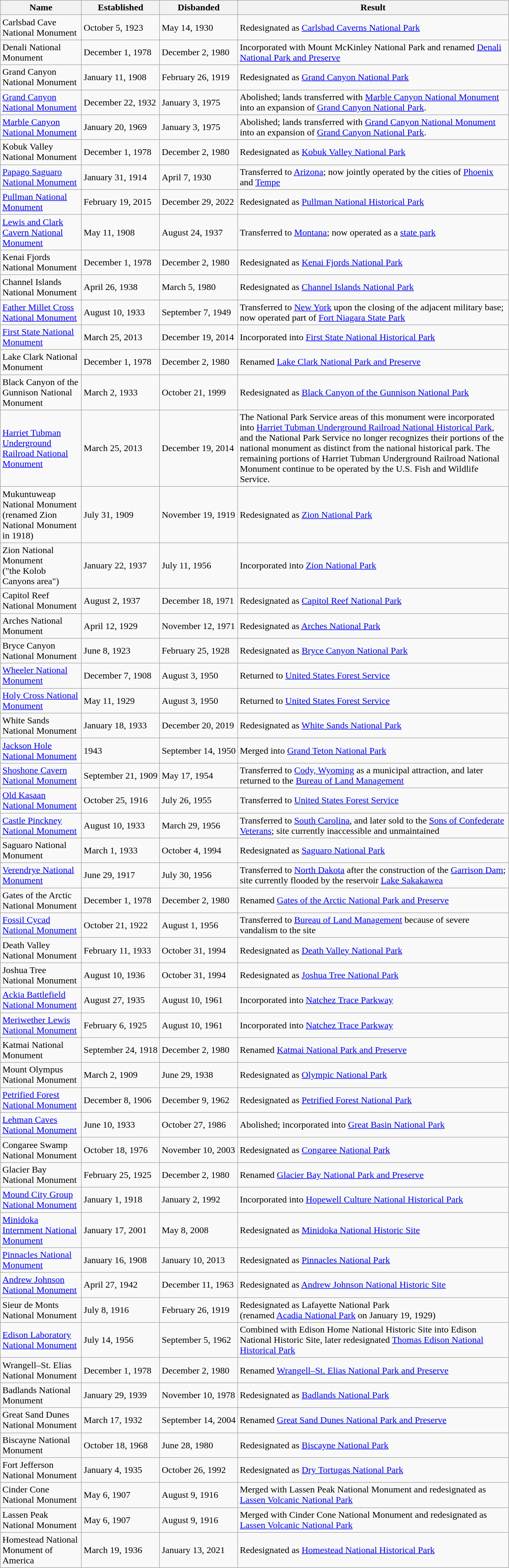<table class="sortable wikitable" style="width:70%;">
<tr>
<th>Name</th>
<th>Established</th>
<th>Disbanded</th>
<th>Result</th>
</tr>
<tr>
<td>Carlsbad Cave National Monument</td>
<td>October 5, 1923</td>
<td>May 14, 1930</td>
<td>Redesignated as <a href='#'>Carlsbad Caverns National Park</a></td>
</tr>
<tr>
<td>Denali National Monument</td>
<td>December 1, 1978</td>
<td>December 2, 1980</td>
<td>Incorporated with Mount McKinley National Park and renamed <a href='#'>Denali National Park and Preserve</a></td>
</tr>
<tr>
<td>Grand Canyon National Monument</td>
<td>January 11, 1908</td>
<td>February 26, 1919</td>
<td>Redesignated as <a href='#'>Grand Canyon National Park</a></td>
</tr>
<tr>
<td><a href='#'>Grand Canyon National Monument</a></td>
<td>December 22, 1932</td>
<td>January 3, 1975</td>
<td>Abolished; lands transferred with <a href='#'>Marble Canyon National Monument</a> into an expansion of <a href='#'>Grand Canyon National Park</a>.</td>
</tr>
<tr>
<td><a href='#'>Marble Canyon National Monument</a></td>
<td>January 20, 1969</td>
<td>January 3, 1975</td>
<td>Abolished; lands transferred with <a href='#'>Grand Canyon National Monument</a> into an expansion of <a href='#'>Grand Canyon National Park</a>.</td>
</tr>
<tr>
<td>Kobuk Valley National Monument</td>
<td>December 1, 1978</td>
<td>December 2, 1980</td>
<td>Redesignated as <a href='#'>Kobuk Valley National Park</a></td>
</tr>
<tr>
<td><a href='#'>Papago Saguaro National Monument</a></td>
<td>January 31, 1914</td>
<td>April 7, 1930</td>
<td>Transferred to <a href='#'>Arizona</a>; now jointly operated by the cities of <a href='#'>Phoenix</a> and <a href='#'>Tempe</a></td>
</tr>
<tr>
<td><a href='#'>Pullman National Monument</a></td>
<td>February 19, 2015</td>
<td>December 29, 2022</td>
<td>Redesignated as <a href='#'>Pullman National Historical Park</a></td>
</tr>
<tr>
<td><a href='#'>Lewis and Clark Cavern National Monument</a></td>
<td>May 11, 1908</td>
<td>August 24, 1937</td>
<td>Transferred to <a href='#'>Montana</a>; now operated as a <a href='#'>state park</a></td>
</tr>
<tr>
<td>Kenai Fjords National Monument</td>
<td>December 1, 1978</td>
<td>December 2, 1980</td>
<td>Redesignated as <a href='#'>Kenai Fjords National Park</a></td>
</tr>
<tr>
<td>Channel Islands National Monument</td>
<td>April 26, 1938</td>
<td>March 5, 1980</td>
<td>Redesignated as <a href='#'>Channel Islands National Park</a></td>
</tr>
<tr>
<td><a href='#'>Father Millet Cross National Monument</a></td>
<td>August 10, 1933</td>
<td>September 7, 1949</td>
<td>Transferred to <a href='#'>New York</a> upon the closing of the adjacent military base; now operated part of <a href='#'>Fort Niagara State Park</a></td>
</tr>
<tr>
<td><a href='#'>First State National Monument</a></td>
<td>March 25, 2013</td>
<td>December 19, 2014</td>
<td>Incorporated into <a href='#'>First State National Historical Park</a></td>
</tr>
<tr>
<td>Lake Clark National Monument</td>
<td>December 1, 1978</td>
<td>December 2, 1980</td>
<td>Renamed <a href='#'>Lake Clark National Park and Preserve</a></td>
</tr>
<tr>
<td>Black Canyon of the Gunnison National Monument</td>
<td>March 2, 1933</td>
<td>October 21, 1999</td>
<td>Redesignated as <a href='#'>Black Canyon of the Gunnison National Park</a></td>
</tr>
<tr>
<td><a href='#'>Harriet Tubman Underground Railroad National Monument</a></td>
<td>March 25, 2013</td>
<td>December 19, 2014</td>
<td>The National Park Service areas of this monument were incorporated into <a href='#'>Harriet Tubman Underground Railroad National Historical Park</a>, and the National Park Service no longer recognizes their portions of the national monument as distinct from the national historical park. The remaining portions of Harriet Tubman Underground Railroad National Monument continue to be operated by the U.S. Fish and Wildlife Service.</td>
</tr>
<tr>
<td>Mukuntuweap National Monument<br>(renamed Zion National Monument in 1918)</td>
<td>July 31, 1909</td>
<td>November 19, 1919</td>
<td>Redesignated as <a href='#'>Zion National Park</a></td>
</tr>
<tr>
<td>Zion National Monument<br>("the Kolob Canyons area")</td>
<td>January 22, 1937</td>
<td>July 11, 1956</td>
<td>Incorporated into <a href='#'>Zion National Park</a></td>
</tr>
<tr>
<td>Capitol Reef National Monument</td>
<td>August 2, 1937</td>
<td>December 18, 1971</td>
<td>Redesignated as <a href='#'>Capitol Reef National Park</a></td>
</tr>
<tr>
<td>Arches National Monument</td>
<td>April 12, 1929</td>
<td>November 12, 1971</td>
<td>Redesignated as <a href='#'>Arches National Park</a></td>
</tr>
<tr>
<td>Bryce Canyon National Monument</td>
<td>June 8, 1923</td>
<td>February 25, 1928</td>
<td>Redesignated as <a href='#'>Bryce Canyon National Park</a></td>
</tr>
<tr>
<td><a href='#'>Wheeler National Monument</a></td>
<td>December 7, 1908</td>
<td>August 3, 1950</td>
<td>Returned to <a href='#'>United States Forest Service</a></td>
</tr>
<tr>
<td><a href='#'>Holy Cross National Monument</a></td>
<td>May 11, 1929</td>
<td>August 3, 1950</td>
<td>Returned to <a href='#'>United States Forest Service</a></td>
</tr>
<tr>
<td>White Sands National Monument</td>
<td>January 18, 1933</td>
<td>December 20, 2019</td>
<td>Redesignated as <a href='#'>White Sands National Park</a></td>
</tr>
<tr>
<td><a href='#'>Jackson Hole National Monument</a></td>
<td>1943</td>
<td nowrap>September 14, 1950</td>
<td>Merged into <a href='#'>Grand Teton National Park</a></td>
</tr>
<tr>
<td><a href='#'>Shoshone Cavern National Monument</a></td>
<td nowrap>September 21, 1909</td>
<td>May 17, 1954</td>
<td>Transferred to <a href='#'>Cody, Wyoming</a> as a municipal attraction, and later returned to the <a href='#'>Bureau of Land Management</a></td>
</tr>
<tr>
<td><a href='#'>Old Kasaan National Monument</a></td>
<td>October 25, 1916</td>
<td>July 26, 1955</td>
<td>Transferred to <a href='#'>United States Forest Service</a></td>
</tr>
<tr>
<td><a href='#'>Castle Pinckney National Monument</a></td>
<td>August 10, 1933</td>
<td>March 29, 1956</td>
<td>Transferred to <a href='#'>South Carolina</a>, and later sold to the <a href='#'>Sons of Confederate Veterans</a>; site currently inaccessible and unmaintained</td>
</tr>
<tr>
<td>Saguaro National Monument</td>
<td>March 1, 1933</td>
<td>October 4, 1994</td>
<td>Redesignated as <a href='#'>Saguaro National Park</a></td>
</tr>
<tr>
<td><a href='#'>Verendrye National Monument</a></td>
<td>June 29, 1917</td>
<td>July 30, 1956</td>
<td>Transferred to <a href='#'>North Dakota</a> after the construction of the <a href='#'>Garrison Dam</a>; site currently flooded by the reservoir <a href='#'>Lake Sakakawea</a></td>
</tr>
<tr>
<td>Gates of the Arctic National Monument</td>
<td>December 1, 1978</td>
<td>December 2, 1980</td>
<td>Renamed <a href='#'>Gates of the Arctic National Park and Preserve</a></td>
</tr>
<tr>
<td><a href='#'>Fossil Cycad National Monument</a></td>
<td>October 21, 1922</td>
<td>August 1, 1956</td>
<td>Transferred to <a href='#'>Bureau of Land Management</a> because of severe vandalism to the site</td>
</tr>
<tr>
<td>Death Valley National Monument</td>
<td>February 11, 1933</td>
<td>October 31, 1994</td>
<td>Redesignated as <a href='#'>Death Valley National Park</a></td>
</tr>
<tr>
<td>Joshua Tree National Monument</td>
<td>August 10, 1936</td>
<td>October 31, 1994</td>
<td>Redesignated as <a href='#'>Joshua Tree National Park</a></td>
</tr>
<tr>
<td><a href='#'>Ackia Battlefield National Monument</a></td>
<td>August 27, 1935</td>
<td>August 10, 1961</td>
<td>Incorporated into <a href='#'>Natchez Trace Parkway</a></td>
</tr>
<tr>
<td><a href='#'>Meriwether Lewis National Monument</a></td>
<td>February 6, 1925</td>
<td>August 10, 1961</td>
<td>Incorporated into <a href='#'>Natchez Trace Parkway</a></td>
</tr>
<tr>
<td>Katmai National Monument</td>
<td>September 24, 1918</td>
<td>December 2, 1980</td>
<td>Renamed <a href='#'>Katmai National Park and Preserve</a></td>
</tr>
<tr>
<td>Mount Olympus National Monument</td>
<td>March 2, 1909</td>
<td>June 29, 1938</td>
<td>Redesignated as <a href='#'>Olympic National Park</a></td>
</tr>
<tr>
<td><a href='#'>Petrified Forest National Monument</a></td>
<td>December 8, 1906</td>
<td>December 9, 1962</td>
<td>Redesignated as <a href='#'>Petrified Forest National Park</a></td>
</tr>
<tr>
<td><a href='#'>Lehman Caves National Monument</a></td>
<td>June 10, 1933</td>
<td>October 27, 1986</td>
<td>Abolished; incorporated into <a href='#'>Great Basin National Park</a></td>
</tr>
<tr>
<td>Congaree Swamp National Monument</td>
<td>October 18, 1976</td>
<td>November 10, 2003</td>
<td>Redesignated as <a href='#'>Congaree National Park</a></td>
</tr>
<tr>
<td>Glacier Bay National Monument</td>
<td>February 25, 1925</td>
<td>December 2, 1980</td>
<td>Renamed <a href='#'>Glacier Bay National Park and Preserve</a></td>
</tr>
<tr>
<td><a href='#'>Mound City Group National Monument</a></td>
<td>January 1, 1918</td>
<td>January 2, 1992</td>
<td>Incorporated into <a href='#'>Hopewell Culture National Historical Park</a></td>
</tr>
<tr>
<td><a href='#'>Minidoka Internment National Monument</a></td>
<td>January 17, 2001</td>
<td>May 8, 2008</td>
<td>Redesignated as <a href='#'>Minidoka National Historic Site</a></td>
</tr>
<tr>
<td><a href='#'>Pinnacles National Monument</a></td>
<td>January 16, 1908</td>
<td>January 10, 2013</td>
<td>Redesignated as <a href='#'>Pinnacles National Park</a></td>
</tr>
<tr>
<td><a href='#'>Andrew Johnson National Monument</a></td>
<td>April 27, 1942</td>
<td>December 11, 1963</td>
<td>Redesignated as <a href='#'>Andrew Johnson National Historic Site</a></td>
</tr>
<tr>
<td>Sieur de Monts National Monument</td>
<td>July 8, 1916</td>
<td>February 26, 1919</td>
<td>Redesignated as Lafayette National Park<br>(renamed <a href='#'>Acadia National Park</a> on January 19, 1929)</td>
</tr>
<tr>
<td><a href='#'>Edison Laboratory National Monument</a></td>
<td>July 14, 1956</td>
<td>September 5, 1962</td>
<td>Combined with Edison Home National Historic Site into Edison National Historic Site, later redesignated <a href='#'>Thomas Edison National Historical Park</a></td>
</tr>
<tr>
<td>Wrangell–St. Elias National Monument</td>
<td>December 1, 1978</td>
<td>December 2, 1980</td>
<td>Renamed <a href='#'>Wrangell–St. Elias National Park and Preserve</a></td>
</tr>
<tr>
<td>Badlands National Monument</td>
<td>January 29, 1939</td>
<td>November 10, 1978</td>
<td>Redesignated as <a href='#'>Badlands National Park</a></td>
</tr>
<tr>
<td>Great Sand Dunes National Monument</td>
<td>March 17, 1932</td>
<td>September 14, 2004</td>
<td>Renamed <a href='#'>Great Sand Dunes National Park and Preserve</a></td>
</tr>
<tr>
<td>Biscayne National Monument</td>
<td>October 18, 1968</td>
<td>June 28, 1980</td>
<td>Redesignated as <a href='#'>Biscayne National Park</a></td>
</tr>
<tr>
<td>Fort Jefferson National Monument</td>
<td>January 4, 1935</td>
<td>October 26, 1992</td>
<td>Redesignated as <a href='#'>Dry Tortugas National Park</a></td>
</tr>
<tr>
<td>Cinder Cone National Monument</td>
<td>May 6, 1907</td>
<td>August 9, 1916</td>
<td>Merged with Lassen Peak National Monument and redesignated as <a href='#'>Lassen Volcanic National Park</a></td>
</tr>
<tr>
<td>Lassen Peak National Monument</td>
<td>May 6, 1907</td>
<td>August 9, 1916</td>
<td>Merged with Cinder Cone National Monument and redesignated as <a href='#'>Lassen Volcanic National Park</a></td>
</tr>
<tr>
<td>Homestead National Monument of America</td>
<td>March 19, 1936</td>
<td>January 13, 2021</td>
<td>Redesignated as <a href='#'>Homestead National Historical Park</a></td>
</tr>
</table>
